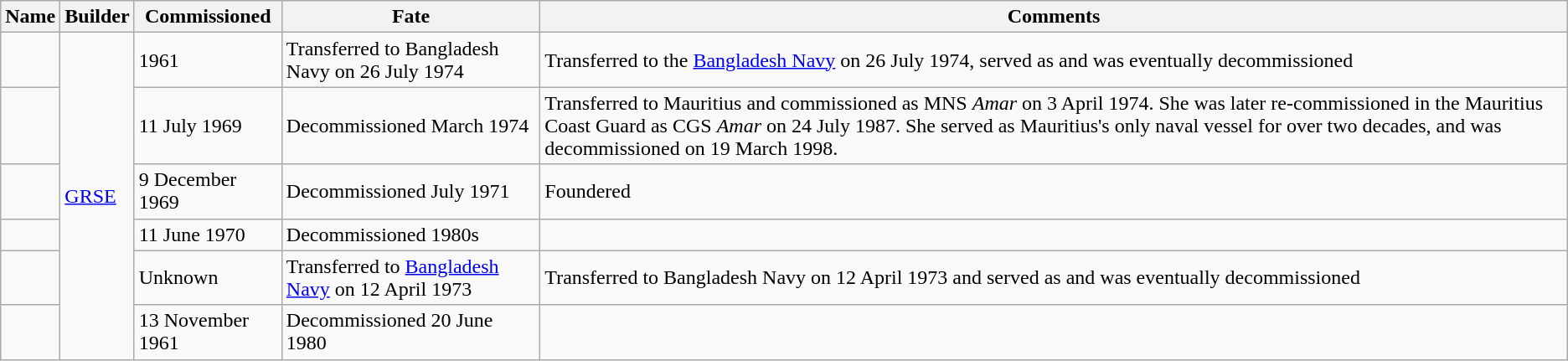<table class="wikitable">
<tr>
<th>Name</th>
<th>Builder</th>
<th>Commissioned</th>
<th>Fate</th>
<th>Comments</th>
</tr>
<tr>
<td></td>
<td rowspan=6><a href='#'>GRSE</a></td>
<td>1961</td>
<td>Transferred to Bangladesh Navy on 26 July 1974</td>
<td>Transferred to the <a href='#'>Bangladesh Navy</a>  on 26 July 1974, served as  and was eventually decommissioned</td>
</tr>
<tr>
<td></td>
<td>11 July 1969</td>
<td>Decommissioned March 1974</td>
<td>Transferred to Mauritius and commissioned as MNS <em>Amar</em> on 3 April 1974. She was later re-commissioned in the Mauritius Coast Guard as CGS <em>Amar</em> on 24 July 1987. She served as Mauritius's only naval vessel for over two decades, and was decommissioned on 19 March 1998.</td>
</tr>
<tr>
<td></td>
<td>9 December 1969</td>
<td>Decommissioned July 1971</td>
<td>Foundered</td>
</tr>
<tr>
<td></td>
<td>11 June 1970</td>
<td>Decommissioned 1980s</td>
<td></td>
</tr>
<tr>
<td></td>
<td>Unknown</td>
<td>Transferred to <a href='#'>Bangladesh Navy</a> on 12 April 1973</td>
<td>Transferred to Bangladesh Navy on 12 April 1973 and served as  and was eventually decommissioned</td>
</tr>
<tr>
<td></td>
<td>13 November 1961</td>
<td>Decommissioned 20 June 1980</td>
<td></td>
</tr>
</table>
